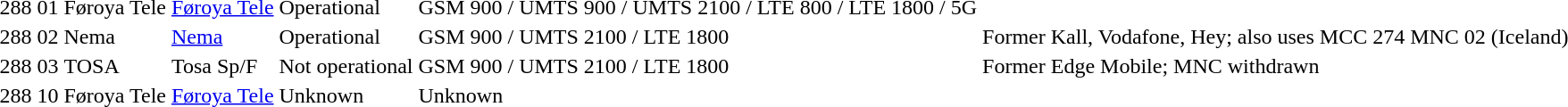<table>
<tr>
<td>288</td>
<td>01</td>
<td>Føroya Tele</td>
<td><a href='#'>Føroya Tele</a></td>
<td>Operational</td>
<td>GSM 900 / UMTS 900 / UMTS 2100 / LTE 800 / LTE 1800 / 5G</td>
<td></td>
</tr>
<tr>
<td>288</td>
<td>02</td>
<td>Nema</td>
<td><a href='#'>Nema</a></td>
<td>Operational</td>
<td>GSM 900 / UMTS 2100 / LTE 1800</td>
<td>Former Kall, Vodafone, Hey; also uses MCC 274 MNC 02 (Iceland)</td>
</tr>
<tr>
<td>288</td>
<td>03</td>
<td>TOSA</td>
<td>Tosa Sp/F</td>
<td>Not operational</td>
<td>GSM 900 / UMTS 2100 / LTE 1800</td>
<td>Former Edge Mobile; MNC withdrawn</td>
</tr>
<tr>
<td>288</td>
<td>10</td>
<td>Føroya Tele</td>
<td><a href='#'>Føroya Tele</a></td>
<td>Unknown</td>
<td>Unknown</td>
<td></td>
</tr>
</table>
